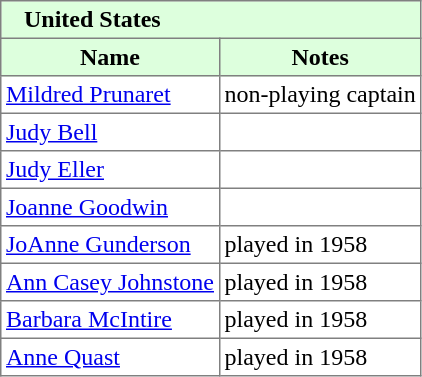<table border="1" cellpadding="3" style="border-collapse: collapse;">
<tr style="background:#ddffdd;">
<td colspan="6">   <strong>United States</strong></td>
</tr>
<tr style="background:#ddffdd;">
<th>Name</th>
<th>Notes</th>
</tr>
<tr>
<td><a href='#'>Mildred Prunaret</a></td>
<td>non-playing captain</td>
</tr>
<tr>
<td><a href='#'>Judy Bell</a></td>
<td></td>
</tr>
<tr>
<td><a href='#'>Judy Eller</a></td>
<td></td>
</tr>
<tr>
<td><a href='#'>Joanne Goodwin</a></td>
<td></td>
</tr>
<tr>
<td><a href='#'>JoAnne Gunderson</a></td>
<td>played in 1958</td>
</tr>
<tr>
<td><a href='#'>Ann Casey Johnstone</a></td>
<td>played in 1958</td>
</tr>
<tr>
<td><a href='#'>Barbara McIntire</a></td>
<td>played in 1958</td>
</tr>
<tr>
<td><a href='#'>Anne Quast</a></td>
<td>played in 1958</td>
</tr>
</table>
